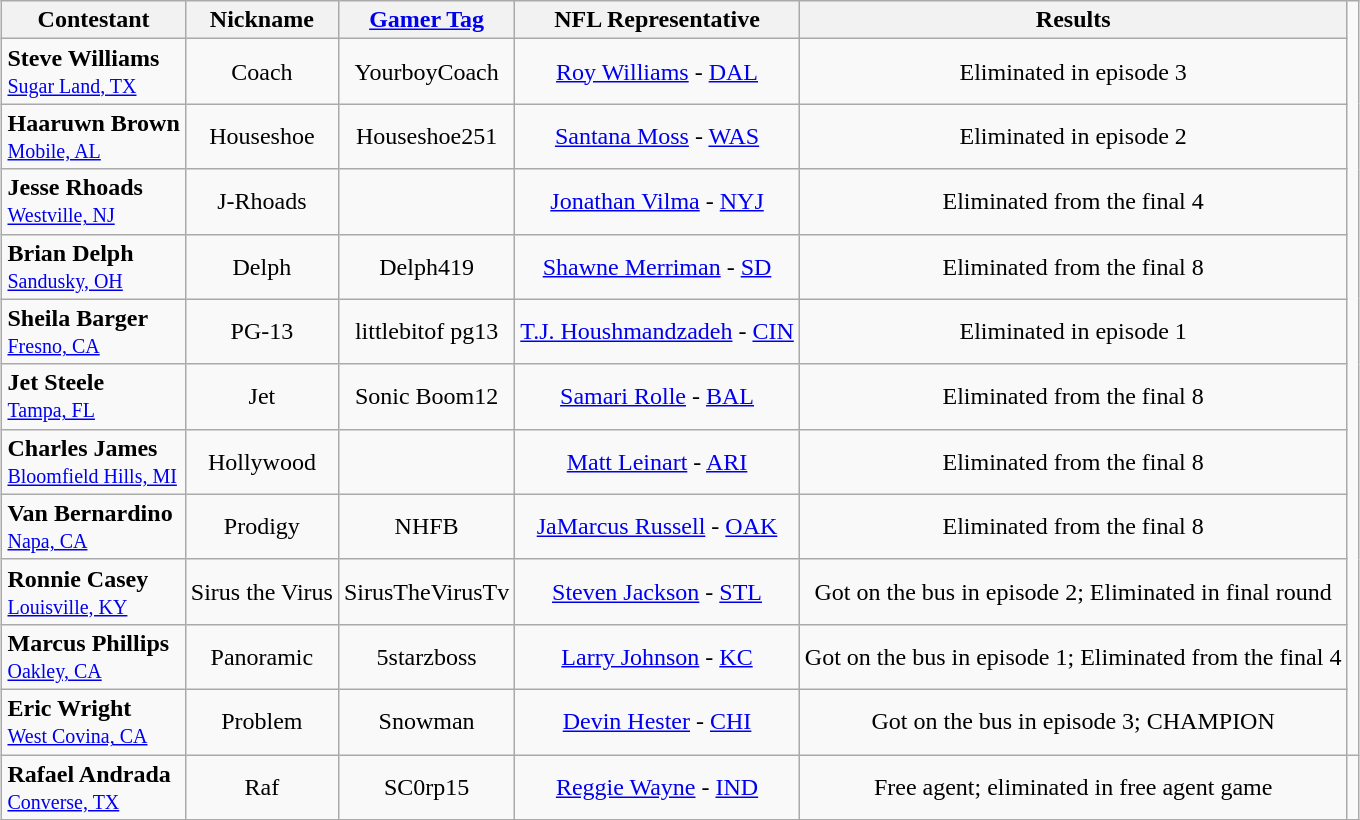<table class="wikitable" style="margin:auto;">
<tr>
<th>Contestant</th>
<th>Nickname</th>
<th><a href='#'>Gamer Tag</a></th>
<th>NFL Representative</th>
<th>Results</th>
</tr>
<tr>
<td><strong>Steve Williams</strong><br><small><a href='#'>Sugar Land, TX</a></small></td>
<td align="center">Coach</td>
<td align="center">YourboyCoach</td>
<td align="center"><a href='#'>Roy Williams</a> - <a href='#'>DAL</a></td>
<td align="center">Eliminated in episode 3</td>
</tr>
<tr>
<td><strong>Haaruwn Brown</strong><br><small><a href='#'>Mobile, AL</a></small></td>
<td align="center">Houseshoe</td>
<td align="center">Houseshoe251</td>
<td align="center"><a href='#'>Santana Moss</a> - <a href='#'>WAS</a></td>
<td align="center">Eliminated in episode 2</td>
</tr>
<tr>
<td><strong>Jesse Rhoads</strong><br><small><a href='#'>Westville, NJ</a></small></td>
<td align="center">J-Rhoads</td>
<td></td>
<td align="center"><a href='#'>Jonathan Vilma</a> - <a href='#'>NYJ</a></td>
<td align="center">Eliminated from the final 4</td>
</tr>
<tr>
<td><strong>Brian Delph</strong><br><small><a href='#'>Sandusky, OH</a></small></td>
<td align="center">Delph</td>
<td align="center">Delph419</td>
<td align="center"><a href='#'>Shawne Merriman</a> - <a href='#'>SD</a></td>
<td align="center">Eliminated from the final 8</td>
</tr>
<tr>
<td><strong>Sheila Barger</strong><br><small><a href='#'>Fresno, CA</a></small></td>
<td align="center">PG-13</td>
<td align="center">littlebitof pg13</td>
<td align="center"><a href='#'>T.J. Houshmandzadeh</a> - <a href='#'>CIN</a></td>
<td align="center">Eliminated in episode 1</td>
</tr>
<tr>
<td><strong>Jet Steele</strong><br><small><a href='#'>Tampa, FL</a></small></td>
<td align="center">Jet</td>
<td align="center">Sonic Boom12</td>
<td align="center"><a href='#'>Samari Rolle</a> - <a href='#'>BAL</a></td>
<td align="center">Eliminated from the final 8</td>
</tr>
<tr>
<td><strong>Charles James</strong><br><small><a href='#'>Bloomfield Hills, MI</a></small></td>
<td align="center">Hollywood</td>
<td align="center"></td>
<td align="center"><a href='#'>Matt Leinart</a> - <a href='#'>ARI</a></td>
<td align="center">Eliminated from the final 8</td>
</tr>
<tr>
<td><strong>Van Bernardino</strong><br><small><a href='#'>Napa, CA</a></small></td>
<td align="center">Prodigy</td>
<td align="center">NHFB</td>
<td align="center"><a href='#'>JaMarcus Russell</a> - <a href='#'>OAK</a></td>
<td align="center">Eliminated from the final 8</td>
</tr>
<tr>
<td><strong>Ronnie Casey</strong><br><small><a href='#'>Louisville, KY</a></small></td>
<td align="center">Sirus the Virus</td>
<td align="center">SirusTheVirusTv</td>
<td align="center"><a href='#'>Steven Jackson</a> - <a href='#'>STL</a></td>
<td align="center">Got on the bus in episode 2; Eliminated in final round</td>
</tr>
<tr>
<td><strong>Marcus Phillips</strong><br><small><a href='#'>Oakley, CA</a></small></td>
<td align="center">Panoramic</td>
<td align="center">5starzboss</td>
<td align="center"><a href='#'>Larry Johnson</a> - <a href='#'>KC</a></td>
<td align="center">Got on the bus in episode 1; Eliminated from the final 4</td>
</tr>
<tr>
<td><strong>Eric Wright</strong><br><small><a href='#'>West Covina, CA</a></small></td>
<td align="center">Problem</td>
<td align="center">Snowman</td>
<td align="center"><a href='#'>Devin Hester</a> - <a href='#'>CHI</a></td>
<td align="center">Got on the bus in episode 3; CHAMPION</td>
</tr>
<tr>
<td><strong>Rafael Andrada</strong><br><small><a href='#'>Converse, TX</a></small></td>
<td align="center">Raf</td>
<td align="center">SC0rp15</td>
<td align="center"><a href='#'>Reggie Wayne</a> - <a href='#'>IND</a></td>
<td align="center">Free agent; eliminated in free agent game</td>
<td></td>
</tr>
</table>
